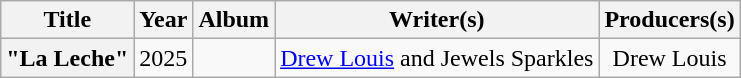<table class="wikitable plainrowheaders" style=text-align:center;>
<tr>
<th scope="col">Title</th>
<th scope="col">Year</th>
<th scope="col">Album</th>
<th scope="col">Writer(s)</th>
<th scope="col">Producers(s)</th>
</tr>
<tr>
<th scope="row">"La Leche"</th>
<td rowspan="2">2025</td>
<td></td>
<td><a href='#'>Drew Louis</a> and Jewels Sparkles</td>
<td>Drew Louis</td>
</tr>
</table>
